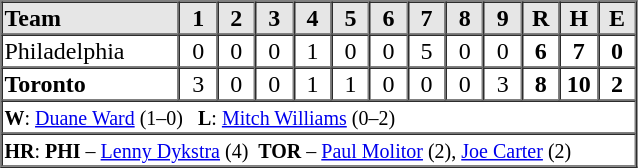<table border=1 cellspacing=0 width=425 style="margin-left:3em;">
<tr style="text-align:center; background-color:#e6e6e6;">
<th align=left width=28%>Team</th>
<th width=6%>1</th>
<th width=6%>2</th>
<th width=6%>3</th>
<th width=6%>4</th>
<th width=6%>5</th>
<th width=6%>6</th>
<th width=6%>7</th>
<th width=6%>8</th>
<th width=6%>9</th>
<th width=6%>R</th>
<th width=6%>H</th>
<th width=6%>E</th>
</tr>
<tr style="text-align:center;">
<td align=left>Philadelphia</td>
<td>0</td>
<td>0</td>
<td>0</td>
<td>1</td>
<td>0</td>
<td>0</td>
<td>5</td>
<td>0</td>
<td>0</td>
<td><strong>6</strong></td>
<td><strong>7</strong></td>
<td><strong>0</strong></td>
</tr>
<tr style="text-align:center;">
<td align=left><strong>Toronto</strong></td>
<td>3</td>
<td>0</td>
<td>0</td>
<td>1</td>
<td>1</td>
<td>0</td>
<td>0</td>
<td>0</td>
<td>3</td>
<td><strong>8</strong></td>
<td><strong>10</strong></td>
<td><strong>2</strong></td>
</tr>
<tr style="text-align:left;">
<td colspan=13><small><strong>W</strong>: <a href='#'>Duane Ward</a> (1–0)   <strong>L</strong>: <a href='#'>Mitch Williams</a> (0–2)  </small></td>
</tr>
<tr style="text-align:left;">
<td colspan=13><small><strong>HR</strong>: <strong>PHI</strong> – <a href='#'>Lenny Dykstra</a> (4)  <strong>TOR</strong> – <a href='#'>Paul Molitor</a> (2), <a href='#'>Joe Carter</a> (2)</small></td>
</tr>
</table>
